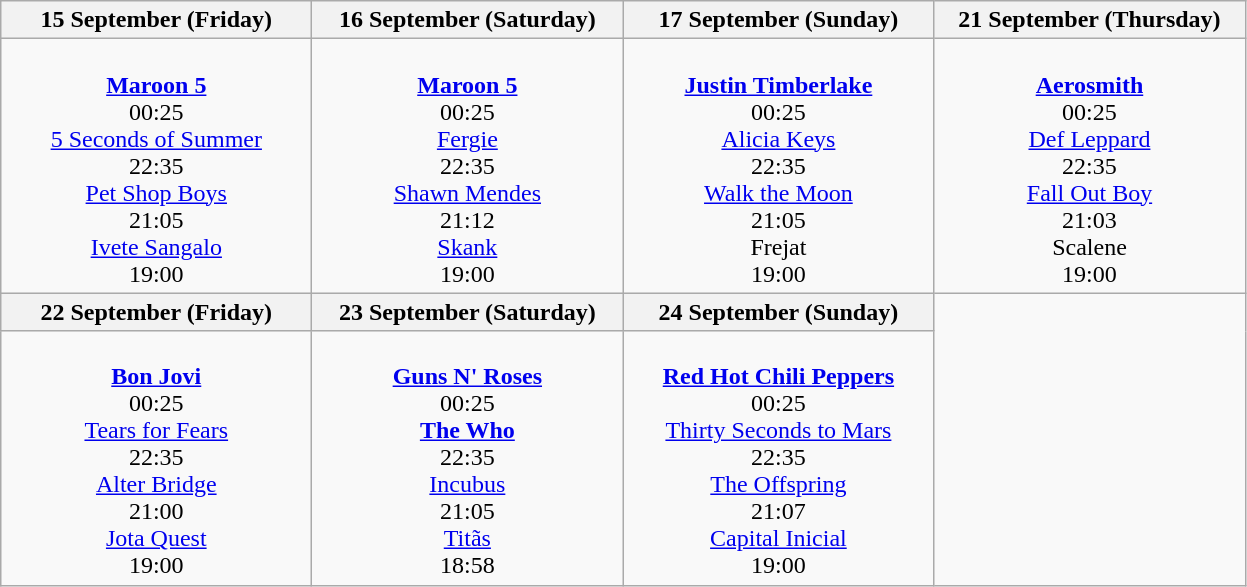<table class="wikitable">
<tr>
<th>15 September (Friday)</th>
<th>16 September (Saturday)</th>
<th>17 September (Sunday)</th>
<th>21 September (Thursday)</th>
</tr>
<tr>
<td style="text-align:center; vertical-align:top; width:200px;"><br><strong><a href='#'>Maroon 5</a></strong><br>00:25<br>
<a href='#'>5 Seconds of Summer</a><br>22:35<br>
<a href='#'>Pet Shop Boys</a><br>21:05<br>
<a href='#'>Ivete Sangalo</a><br>19:00</td>
<td style="text-align:center; vertical-align:top; width:200px;"><br><strong><a href='#'>Maroon 5</a></strong><br>00:25<br>
<a href='#'>Fergie</a><br>22:35<br>
<a href='#'>Shawn Mendes</a><br>21:12<br>
<a href='#'>Skank</a><br>19:00</td>
<td style="text-align:center; vertical-align:top; width:200px;"><br><strong><a href='#'>Justin Timberlake</a></strong><br>00:25<br>
<a href='#'>Alicia Keys</a><br>22:35<br>
<a href='#'>Walk the Moon</a><br>21:05<br>
Frejat<br>19:00</td>
<td style="text-align:center; vertical-align:top; width:200px;"><br><strong><a href='#'>Aerosmith</a></strong><br>00:25<br>
<a href='#'>Def Leppard</a><br>22:35<br>
<a href='#'>Fall Out Boy</a><br>21:03<br>
Scalene<br>19:00</td>
</tr>
<tr>
<th>22 September (Friday)</th>
<th>23 September (Saturday)</th>
<th>24 September (Sunday)</th>
</tr>
<tr>
<td style="text-align:center; vertical-align:top; width:200px;"><br><strong><a href='#'>Bon Jovi</a></strong><br>00:25<br>
<a href='#'>Tears for Fears</a><br>22:35<br>
<a href='#'>Alter Bridge</a><br>21:00<br>
<a href='#'>Jota Quest</a><br>19:00</td>
<td style="text-align:center; vertical-align:top; width:200px;"><br><strong><a href='#'>Guns N' Roses</a></strong><br>00:25<br>
<strong><a href='#'>The Who</a></strong><br>22:35<br>
<a href='#'>Incubus</a><br>21:05<br>
<a href='#'>Titãs</a><br>18:58</td>
<td style="text-align:center; vertical-align:top; width:200px;"><br><strong><a href='#'>Red Hot Chili Peppers</a></strong><br>00:25<br>
<a href='#'>Thirty Seconds to Mars</a><br>22:35<br>
<a href='#'>The Offspring</a><br>21:07<br>
<a href='#'>Capital Inicial</a><br>19:00</td>
</tr>
</table>
